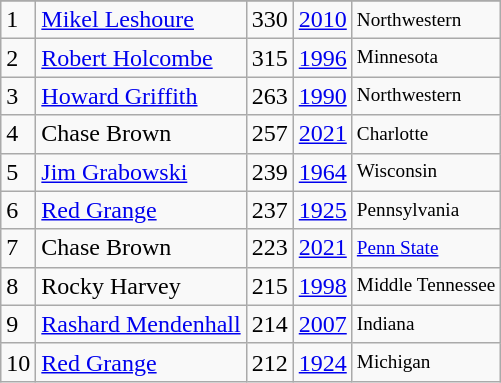<table class="wikitable">
<tr>
</tr>
<tr>
<td>1</td>
<td><a href='#'>Mikel Leshoure</a></td>
<td>330</td>
<td><a href='#'>2010</a></td>
<td style="font-size:80%;">Northwestern</td>
</tr>
<tr>
<td>2</td>
<td><a href='#'>Robert Holcombe</a></td>
<td>315</td>
<td><a href='#'>1996</a></td>
<td style="font-size:80%;">Minnesota</td>
</tr>
<tr>
<td>3</td>
<td><a href='#'>Howard Griffith</a></td>
<td>263</td>
<td><a href='#'>1990</a></td>
<td style="font-size:80%;">Northwestern</td>
</tr>
<tr>
<td>4</td>
<td>Chase Brown</td>
<td>257</td>
<td><a href='#'>2021</a></td>
<td style="font-size:80%;">Charlotte</td>
</tr>
<tr>
<td>5</td>
<td><a href='#'>Jim Grabowski</a></td>
<td>239</td>
<td><a href='#'>1964</a></td>
<td style="font-size:80%;">Wisconsin</td>
</tr>
<tr>
<td>6</td>
<td><a href='#'>Red Grange</a></td>
<td>237</td>
<td><a href='#'>1925</a></td>
<td style="font-size:80%;">Pennsylvania</td>
</tr>
<tr>
<td>7</td>
<td>Chase Brown</td>
<td>223</td>
<td><a href='#'>2021</a></td>
<td style="font-size:80%;"><a href='#'>Penn State</a></td>
</tr>
<tr>
<td>8</td>
<td>Rocky Harvey</td>
<td>215</td>
<td><a href='#'>1998</a></td>
<td style="font-size:80%;">Middle Tennessee</td>
</tr>
<tr>
<td>9</td>
<td><a href='#'>Rashard Mendenhall</a></td>
<td>214</td>
<td><a href='#'>2007</a></td>
<td style="font-size:80%;">Indiana</td>
</tr>
<tr>
<td>10</td>
<td><a href='#'>Red Grange</a></td>
<td>212</td>
<td><a href='#'>1924</a></td>
<td style="font-size:80%;">Michigan</td>
</tr>
</table>
